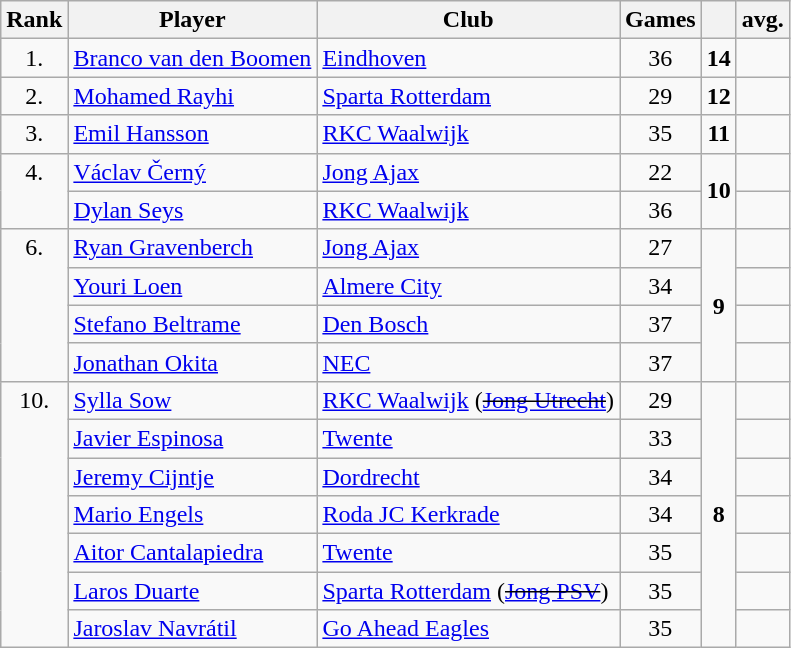<table class="wikitable" style="text-align:center;">
<tr>
<th>Rank</th>
<th>Player</th>
<th>Club</th>
<th>Games</th>
<th></th>
<th>avg.</th>
</tr>
<tr>
<td style="vertical-align:top;">1.</td>
<td style="text-align:left;"> <a href='#'>Branco van den Boomen</a></td>
<td style="text-align:left;"><a href='#'>Eindhoven</a></td>
<td>36</td>
<td><strong>14</strong></td>
<td></td>
</tr>
<tr>
<td style="vertical-align:top;">2.</td>
<td style="text-align:left;"> <a href='#'>Mohamed Rayhi</a></td>
<td style="text-align:left;"><a href='#'>Sparta Rotterdam</a></td>
<td>29</td>
<td><strong>12</strong></td>
<td></td>
</tr>
<tr>
<td style="vertical-align:top;">3.</td>
<td style="text-align:left;"> <a href='#'>Emil Hansson</a></td>
<td style="text-align:left;"><a href='#'>RKC Waalwijk</a></td>
<td>35</td>
<td><strong>11</strong></td>
<td></td>
</tr>
<tr>
<td rowspan="2" style="vertical-align:top;">4.</td>
<td style="text-align:left;"> <a href='#'>Václav Černý</a></td>
<td style="text-align:left;"><a href='#'>Jong Ajax</a></td>
<td>22</td>
<td rowspan="2"><strong>10</strong></td>
<td></td>
</tr>
<tr>
<td style="text-align:left;"> <a href='#'>Dylan Seys</a></td>
<td style="text-align:left;"><a href='#'>RKC Waalwijk</a></td>
<td>36</td>
<td></td>
</tr>
<tr>
<td rowspan="4" style="vertical-align:top;">6.</td>
<td style="text-align:left;"> <a href='#'>Ryan Gravenberch</a></td>
<td style="text-align:left;"><a href='#'>Jong Ajax</a></td>
<td>27</td>
<td rowspan="4"><strong>9</strong></td>
<td></td>
</tr>
<tr>
<td style="text-align:left;"> <a href='#'>Youri Loen</a></td>
<td style="text-align:left;"><a href='#'>Almere City</a></td>
<td>34</td>
<td></td>
</tr>
<tr>
<td style="text-align:left;"> <a href='#'>Stefano Beltrame</a></td>
<td style="text-align:left;"><a href='#'>Den Bosch</a></td>
<td>37</td>
<td></td>
</tr>
<tr>
<td style="text-align:left;"> <a href='#'>Jonathan Okita</a></td>
<td style="text-align:left;"><a href='#'>NEC</a></td>
<td>37</td>
<td></td>
</tr>
<tr>
<td rowspan="7" style="vertical-align:top;">10.</td>
<td style="text-align:left;"> <a href='#'>Sylla Sow</a></td>
<td style="text-align:left;"><a href='#'>RKC Waalwijk</a> (<s><a href='#'>Jong Utrecht</a></s>)</td>
<td>29</td>
<td rowspan="7"><strong>8</strong></td>
<td></td>
</tr>
<tr>
<td style="text-align:left;"> <a href='#'>Javier Espinosa</a></td>
<td style="text-align:left;"><a href='#'>Twente</a></td>
<td>33</td>
<td></td>
</tr>
<tr>
<td style="text-align:left;"> <a href='#'>Jeremy Cijntje</a></td>
<td style="text-align:left;"><a href='#'>Dordrecht</a></td>
<td>34</td>
<td></td>
</tr>
<tr>
<td style="text-align:left;"> <a href='#'>Mario Engels</a></td>
<td style="text-align:left;"><a href='#'>Roda JC Kerkrade</a></td>
<td>34</td>
<td></td>
</tr>
<tr>
<td style="text-align:left;"> <a href='#'>Aitor Cantalapiedra</a></td>
<td style="text-align:left;"><a href='#'>Twente</a></td>
<td>35</td>
<td></td>
</tr>
<tr>
<td style="text-align:left;"> <a href='#'>Laros Duarte</a></td>
<td style="text-align:left;"><a href='#'>Sparta Rotterdam</a> (<s><a href='#'>Jong PSV</a></s>)</td>
<td>35</td>
<td></td>
</tr>
<tr>
<td style="text-align:left;"> <a href='#'>Jaroslav Navrátil</a></td>
<td style="text-align:left;"><a href='#'>Go Ahead Eagles</a></td>
<td>35</td>
<td></td>
</tr>
</table>
